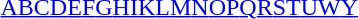<table id="toc" class="toc" summary="Class">
<tr>
<th></th>
</tr>
<tr>
<td style="text-align:center;"><a href='#'>A</a><a href='#'>B</a><a href='#'>C</a><a href='#'>D</a><a href='#'>E</a><a href='#'>F</a><a href='#'>G</a><a href='#'>H</a><a href='#'>I</a><a href='#'>K</a><a href='#'>L</a><a href='#'>M</a><a href='#'>N</a><a href='#'>O</a><a href='#'>P</a><a href='#'>Q</a><a href='#'>R</a><a href='#'>S</a><a href='#'>T</a><a href='#'>U</a><a href='#'>W</a><a href='#'>Y</a></td>
</tr>
</table>
